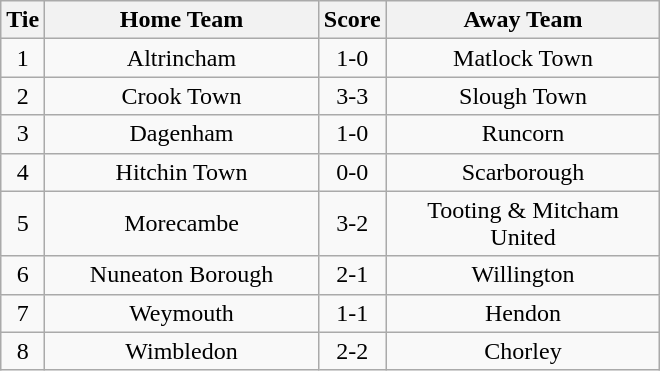<table class="wikitable" style="text-align:center;">
<tr>
<th width=20>Tie</th>
<th width=175>Home Team</th>
<th width=20>Score</th>
<th width=175>Away Team</th>
</tr>
<tr>
<td>1</td>
<td>Altrincham</td>
<td>1-0</td>
<td>Matlock Town</td>
</tr>
<tr>
<td>2</td>
<td>Crook Town</td>
<td>3-3</td>
<td>Slough Town</td>
</tr>
<tr>
<td>3</td>
<td>Dagenham</td>
<td>1-0</td>
<td>Runcorn</td>
</tr>
<tr>
<td>4</td>
<td>Hitchin Town</td>
<td>0-0</td>
<td>Scarborough</td>
</tr>
<tr>
<td>5</td>
<td>Morecambe</td>
<td>3-2</td>
<td>Tooting & Mitcham United</td>
</tr>
<tr>
<td>6</td>
<td>Nuneaton Borough</td>
<td>2-1</td>
<td>Willington</td>
</tr>
<tr>
<td>7</td>
<td>Weymouth</td>
<td>1-1</td>
<td>Hendon</td>
</tr>
<tr>
<td>8</td>
<td>Wimbledon</td>
<td>2-2</td>
<td>Chorley</td>
</tr>
</table>
